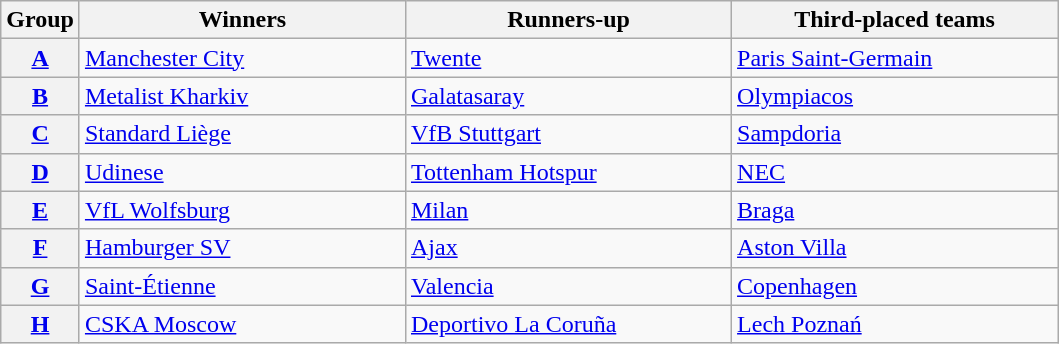<table class="wikitable">
<tr>
<th>Group</th>
<th width=210>Winners</th>
<th width=210>Runners-up</th>
<th width=210>Third-placed teams</th>
</tr>
<tr>
<th><a href='#'>A</a></th>
<td> <a href='#'>Manchester City</a></td>
<td> <a href='#'>Twente</a></td>
<td> <a href='#'>Paris Saint-Germain</a></td>
</tr>
<tr>
<th><a href='#'>B</a></th>
<td> <a href='#'>Metalist Kharkiv</a></td>
<td> <a href='#'>Galatasaray</a></td>
<td> <a href='#'>Olympiacos</a></td>
</tr>
<tr>
<th><a href='#'>C</a></th>
<td> <a href='#'>Standard Liège</a></td>
<td> <a href='#'>VfB Stuttgart</a></td>
<td> <a href='#'>Sampdoria</a></td>
</tr>
<tr>
<th><a href='#'>D</a></th>
<td> <a href='#'>Udinese</a></td>
<td> <a href='#'>Tottenham Hotspur</a></td>
<td> <a href='#'>NEC</a></td>
</tr>
<tr>
<th><a href='#'>E</a></th>
<td> <a href='#'>VfL Wolfsburg</a></td>
<td> <a href='#'>Milan</a></td>
<td> <a href='#'>Braga</a></td>
</tr>
<tr>
<th><a href='#'>F</a></th>
<td> <a href='#'>Hamburger SV</a></td>
<td> <a href='#'>Ajax</a></td>
<td> <a href='#'>Aston Villa</a></td>
</tr>
<tr>
<th><a href='#'>G</a></th>
<td> <a href='#'>Saint-Étienne</a></td>
<td> <a href='#'>Valencia</a></td>
<td> <a href='#'>Copenhagen</a></td>
</tr>
<tr>
<th><a href='#'>H</a></th>
<td> <a href='#'>CSKA Moscow</a></td>
<td> <a href='#'>Deportivo La Coruña</a></td>
<td> <a href='#'>Lech Poznań</a></td>
</tr>
</table>
